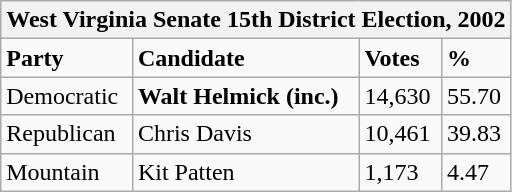<table class="wikitable">
<tr>
<th colspan="4">West Virginia Senate 15th District Election, 2002</th>
</tr>
<tr>
<td><strong>Party</strong></td>
<td><strong>Candidate</strong></td>
<td><strong>Votes</strong></td>
<td><strong>%</strong></td>
</tr>
<tr>
<td>Democratic</td>
<td><strong>Walt Helmick (inc.)</strong></td>
<td>14,630</td>
<td>55.70</td>
</tr>
<tr>
<td>Republican</td>
<td>Chris Davis</td>
<td>10,461</td>
<td>39.83</td>
</tr>
<tr>
<td>Mountain</td>
<td>Kit Patten</td>
<td>1,173</td>
<td>4.47</td>
</tr>
</table>
